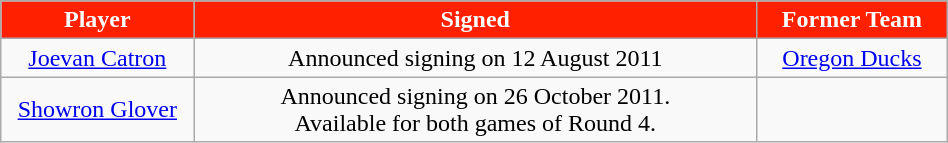<table class="wikitable sortable sortable" style="width:50%">
<tr>
<th style="background:#ff2000; color:#fff; width:150px;">Player</th>
<th style="background:#ff2000; color:#fff; width:500px;">Signed</th>
<th style="background:#ff2000; color:#fff; width:150px;">Former Team</th>
</tr>
<tr style="text-align: center">
<td><a href='#'>Joevan Catron</a></td>
<td>Announced signing on 12 August 2011</td>
<td><a href='#'>Oregon Ducks</a></td>
</tr>
<tr style="text-align: center">
<td><a href='#'>Showron Glover</a></td>
<td>Announced signing on 26 October 2011. <br>Available for both games of Round 4.</td>
<td></td>
</tr>
</table>
